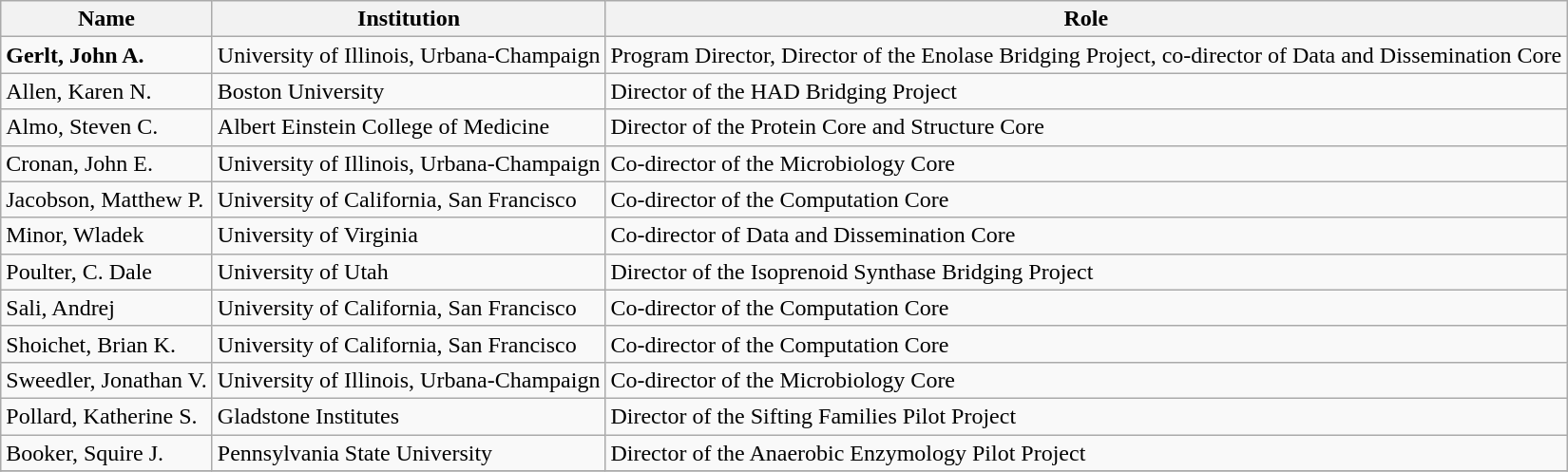<table class="wikitable sortable">
<tr>
<th>Name</th>
<th>Institution</th>
<th>Role</th>
</tr>
<tr>
<td><strong>Gerlt, John A.</strong></td>
<td>University of Illinois, Urbana-Champaign</td>
<td>Program Director, Director of the Enolase Bridging Project, co-director of Data and Dissemination Core</td>
</tr>
<tr>
<td>Allen, Karen N.</td>
<td>Boston University</td>
<td>Director of the HAD Bridging Project</td>
</tr>
<tr>
<td>Almo, Steven C.</td>
<td>Albert Einstein College of Medicine</td>
<td>Director of the Protein Core and Structure Core</td>
</tr>
<tr>
<td>Cronan, John E.</td>
<td>University of Illinois, Urbana-Champaign</td>
<td>Co-director of the Microbiology Core</td>
</tr>
<tr>
<td>Jacobson, Matthew P.</td>
<td>University of California, San Francisco</td>
<td>Co-director of the Computation Core</td>
</tr>
<tr>
<td>Minor, Wladek</td>
<td>University of Virginia</td>
<td>Co-director of Data and Dissemination Core</td>
</tr>
<tr>
<td>Poulter, C. Dale</td>
<td>University of Utah</td>
<td>Director of the Isoprenoid Synthase Bridging Project</td>
</tr>
<tr>
<td>Sali, Andrej</td>
<td>University of California, San Francisco</td>
<td>Co-director of the Computation Core</td>
</tr>
<tr>
<td>Shoichet, Brian K.</td>
<td>University of California, San Francisco</td>
<td>Co-director of the Computation Core</td>
</tr>
<tr>
<td>Sweedler, Jonathan V.</td>
<td>University of Illinois, Urbana-Champaign</td>
<td>Co-director of the Microbiology Core</td>
</tr>
<tr>
<td>Pollard, Katherine S.</td>
<td>Gladstone Institutes</td>
<td>Director of the Sifting Families Pilot Project</td>
</tr>
<tr>
<td>Booker, Squire J.</td>
<td>Pennsylvania State University</td>
<td>Director of the Anaerobic Enzymology Pilot Project</td>
</tr>
<tr>
</tr>
</table>
